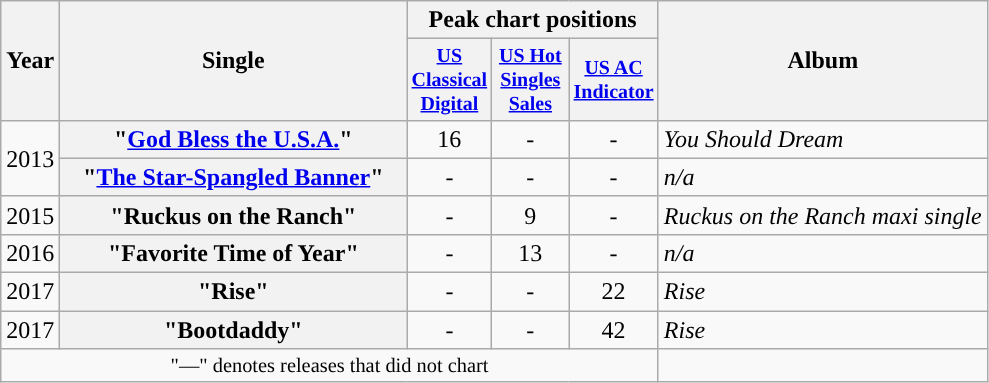<table class="wikitable plainrowheaders" style="text-align:center;">
<tr>
<th rowspan="2">Year</th>
<th rowspan="2" style="width:14em;">Single</th>
<th colspan="3">Peak chart positions</th>
<th rowspan="2">Album</th>
</tr>
<tr style="font-size:smaller;">
<th style="width:45px;"><a href='#'>US Classical Digital</a><br></th>
<th style="width:45px;"><a href='#'>US Hot Singles Sales</a><br></th>
<th style="width:45px;"><a href='#'>US AC Indicator</a><br></th>
</tr>
<tr>
<td rowspan="2">2013</td>
<th scope="row">"<a href='#'>God Bless the U.S.A.</a>"</th>
<td>16</td>
<td>-</td>
<td>-</td>
<td style="text-align:left;"><em>You Should Dream</em></td>
</tr>
<tr>
<th scope="row">"<a href='#'>The Star-Spangled Banner</a>"</th>
<td>-</td>
<td>-</td>
<td>-</td>
<td style="text-align:left;"><em>n/a</em></td>
</tr>
<tr>
<td>2015</td>
<th scope="row">"Ruckus on the Ranch"</th>
<td>-</td>
<td>9</td>
<td>-</td>
<td style="text-align:left;"><em>Ruckus on the Ranch maxi single</em></td>
</tr>
<tr>
<td>2016</td>
<th scope="row">"Favorite Time of Year"</th>
<td>-</td>
<td>13</td>
<td>-</td>
<td style="text-align:left;"><em>n/a</em></td>
</tr>
<tr>
<td>2017</td>
<th scope="row">"Rise"</th>
<td>-</td>
<td>-</td>
<td>22</td>
<td style="text-align:left;"><em>Rise</em></td>
</tr>
<tr>
<td>2017</td>
<th scope="row">"Bootdaddy"</th>
<td>-</td>
<td>-</td>
<td>42</td>
<td style="text-align:left;"><em>Rise</em></td>
</tr>
<tr>
<td colspan="5" style="font-size:85%">"—" denotes releases that did not chart</td>
</tr>
</table>
